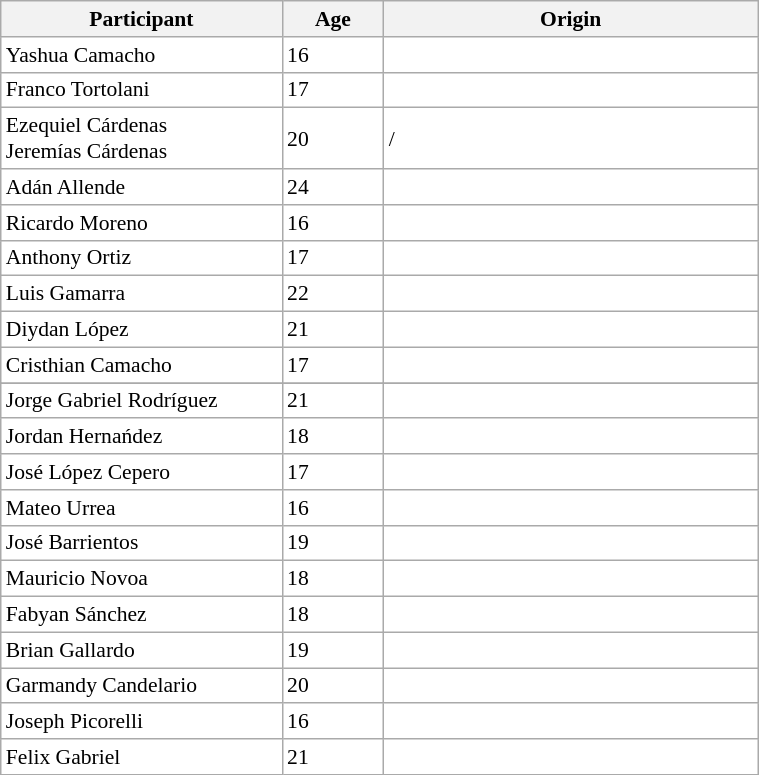<table class="wikitable" style="margin: 0 1em 0 0; background: white; border: 1px solid; border-collapse: collapse; font-size: 90%;" width=40%>
<tr>
<th width=15% bgcolor="#E8E8E8">Participant</th>
<th width=5%  bgcolor="#E8E8E8">Age</th>
<th width=20% bgcolor="#E8E8E8">Origin</th>
</tr>
<tr>
<td>Yashua Camacho</td>
<td>16</td>
<td></td>
</tr>
<tr>
<td>Franco Tortolani</td>
<td>17</td>
<td></td>
</tr>
<tr>
<td>Ezequiel Cárdenas<br>Jeremías Cárdenas</td>
<td>20</td>
<td> / </td>
</tr>
<tr>
<td>Adán Allende</td>
<td>24</td>
<td></td>
</tr>
<tr>
<td>Ricardo Moreno</td>
<td>16</td>
<td></td>
</tr>
<tr>
<td>Anthony Ortiz</td>
<td>17</td>
<td></td>
</tr>
<tr>
<td>Luis Gamarra</td>
<td>22</td>
<td></td>
</tr>
<tr>
<td>Diydan López</td>
<td>21</td>
<td></td>
</tr>
<tr>
<td>Cristhian Camacho</td>
<td>17</td>
<td></td>
</tr>
<tr>
</tr>
<tr>
<td>Jorge Gabriel Rodríguez</td>
<td>21</td>
<td></td>
</tr>
<tr>
<td>Jordan Hernańdez</td>
<td>18</td>
<td></td>
</tr>
<tr>
<td>José López Cepero</td>
<td>17</td>
<td></td>
</tr>
<tr>
<td>Mateo Urrea</td>
<td>16</td>
<td></td>
</tr>
<tr>
<td>José Barrientos</td>
<td>19</td>
<td></td>
</tr>
<tr>
<td>Mauricio Novoa</td>
<td>18</td>
<td></td>
</tr>
<tr>
<td>Fabyan Sánchez</td>
<td>18</td>
<td></td>
</tr>
<tr>
<td>Brian Gallardo</td>
<td>19</td>
<td></td>
</tr>
<tr>
<td>Garmandy Candelario</td>
<td>20</td>
<td></td>
</tr>
<tr>
<td>Joseph Picorelli</td>
<td>16</td>
<td></td>
</tr>
<tr>
<td>Felix Gabriel</td>
<td>21</td>
<td></td>
</tr>
</table>
